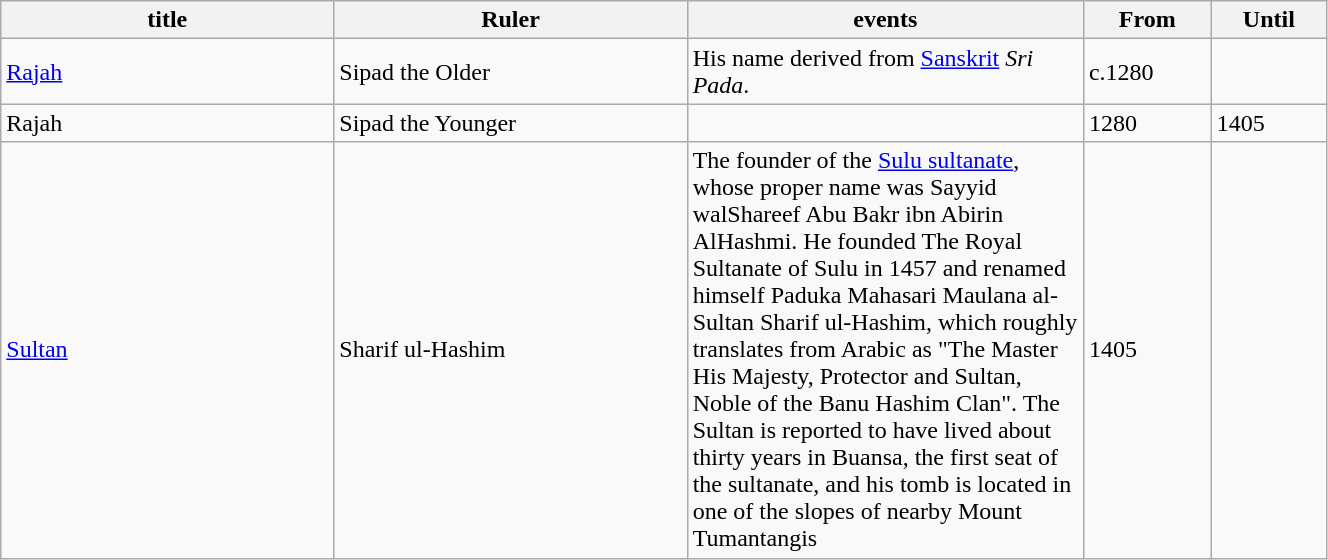<table width=70% class="wikitable">
<tr>
<th width=5%,>title</th>
<th width=5%>Ruler</th>
<th width=5%>events</th>
<th width=1%>From</th>
<th width=1%>Until</th>
</tr>
<tr>
<td><a href='#'>Rajah</a></td>
<td>Sipad the Older</td>
<td>His name derived from <a href='#'>Sanskrit</a> <em>Sri Pada</em>.</td>
<td>c.1280</td>
<td></td>
</tr>
<tr>
<td>Rajah</td>
<td>Sipad the Younger</td>
<td></td>
<td>1280</td>
<td>1405</td>
</tr>
<tr>
<td><a href='#'>Sultan</a></td>
<td>Sharif ul-Hashim</td>
<td>The founder of the <a href='#'>Sulu sultanate</a>, whose proper name was Sayyid walShareef Abu Bakr ibn Abirin AlHashmi. He founded The Royal Sultanate of Sulu in 1457 and renamed himself Paduka Mahasari Maulana al-Sultan Sharif ul-Hashim, which roughly translates from Arabic as "The Master His Majesty, Protector and Sultan, Noble of the Banu Hashim Clan". The Sultan is reported to have lived about thirty years in Buansa, the first seat of the sultanate, and his tomb is located in one of the slopes of nearby Mount Tumantangis</td>
<td>1405</td>
<td></td>
</tr>
</table>
